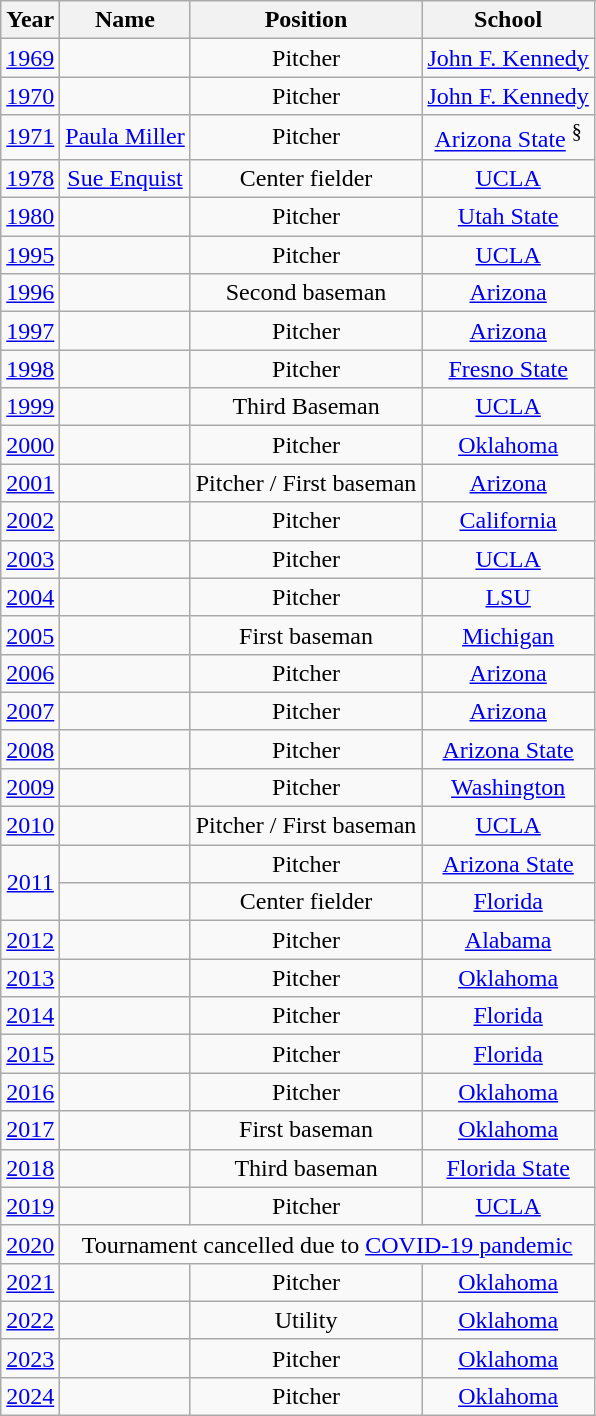<table class="wikitable sortable plainrowheaders" style=text-align:center>
<tr>
<th scope="col">Year</th>
<th scope="col" data-sort-type="text">Name</th>
<th scope="col">Position</th>
<th scope="col">School</th>
</tr>
<tr>
<td><a href='#'>1969</a></td>
<td></td>
<td>Pitcher</td>
<td><a href='#'>John F. Kennedy</a></td>
</tr>
<tr>
<td><a href='#'>1970</a></td>
<td></td>
<td>Pitcher</td>
<td><a href='#'>John F. Kennedy</a></td>
</tr>
<tr>
<td><a href='#'>1971</a></td>
<td data-sort-value="Miller"><a href='#'>Paula Miller</a></td>
<td>Pitcher</td>
<td><a href='#'>Arizona State</a> <sup>§</sup></td>
</tr>
<tr>
<td><a href='#'>1978</a></td>
<td><a href='#'>Sue Enquist</a></td>
<td>Center fielder</td>
<td><a href='#'>UCLA</a></td>
</tr>
<tr>
<td><a href='#'>1980</a></td>
<td></td>
<td>Pitcher</td>
<td><a href='#'>Utah State</a></td>
</tr>
<tr>
<td><a href='#'>1995</a></td>
<td></td>
<td>Pitcher</td>
<td><a href='#'>UCLA</a></td>
</tr>
<tr>
<td><a href='#'>1996</a></td>
<td></td>
<td>Second baseman</td>
<td><a href='#'>Arizona</a></td>
</tr>
<tr>
<td><a href='#'>1997</a></td>
<td></td>
<td>Pitcher</td>
<td><a href='#'>Arizona</a></td>
</tr>
<tr>
<td><a href='#'>1998</a></td>
<td></td>
<td>Pitcher</td>
<td><a href='#'>Fresno State</a></td>
</tr>
<tr>
<td><a href='#'>1999</a></td>
<td></td>
<td>Third Baseman</td>
<td><a href='#'>UCLA</a></td>
</tr>
<tr>
<td><a href='#'>2000</a></td>
<td></td>
<td>Pitcher</td>
<td><a href='#'>Oklahoma</a></td>
</tr>
<tr>
<td><a href='#'>2001</a></td>
<td></td>
<td>Pitcher / First baseman</td>
<td><a href='#'>Arizona</a></td>
</tr>
<tr>
<td><a href='#'>2002</a></td>
<td></td>
<td>Pitcher</td>
<td><a href='#'>California</a></td>
</tr>
<tr>
<td><a href='#'>2003</a></td>
<td></td>
<td>Pitcher</td>
<td><a href='#'>UCLA</a></td>
</tr>
<tr>
<td><a href='#'>2004</a></td>
<td></td>
<td>Pitcher</td>
<td><a href='#'>LSU</a></td>
</tr>
<tr>
<td><a href='#'>2005</a></td>
<td></td>
<td>First baseman</td>
<td><a href='#'>Michigan</a></td>
</tr>
<tr>
<td><a href='#'>2006</a></td>
<td></td>
<td>Pitcher</td>
<td><a href='#'>Arizona</a></td>
</tr>
<tr>
<td><a href='#'>2007</a></td>
<td></td>
<td>Pitcher</td>
<td><a href='#'>Arizona</a></td>
</tr>
<tr>
<td><a href='#'>2008</a></td>
<td></td>
<td>Pitcher</td>
<td><a href='#'>Arizona State</a></td>
</tr>
<tr>
<td><a href='#'>2009</a></td>
<td></td>
<td>Pitcher</td>
<td><a href='#'>Washington</a></td>
</tr>
<tr>
<td><a href='#'>2010</a></td>
<td></td>
<td>Pitcher / First baseman</td>
<td><a href='#'>UCLA</a></td>
</tr>
<tr>
<td rowspan=2><a href='#'>2011</a></td>
<td></td>
<td>Pitcher</td>
<td><a href='#'>Arizona State</a></td>
</tr>
<tr>
<td></td>
<td>Center fielder</td>
<td><a href='#'>Florida</a></td>
</tr>
<tr>
<td><a href='#'>2012</a></td>
<td></td>
<td>Pitcher</td>
<td><a href='#'>Alabama</a></td>
</tr>
<tr>
<td><a href='#'>2013</a></td>
<td></td>
<td>Pitcher</td>
<td><a href='#'>Oklahoma</a></td>
</tr>
<tr>
<td><a href='#'>2014</a></td>
<td></td>
<td>Pitcher</td>
<td><a href='#'>Florida</a></td>
</tr>
<tr>
<td><a href='#'>2015</a></td>
<td></td>
<td>Pitcher</td>
<td><a href='#'>Florida</a></td>
</tr>
<tr>
<td><a href='#'>2016</a></td>
<td></td>
<td>Pitcher</td>
<td><a href='#'>Oklahoma</a></td>
</tr>
<tr>
<td><a href='#'>2017</a></td>
<td></td>
<td>First baseman</td>
<td><a href='#'>Oklahoma</a></td>
</tr>
<tr>
<td><a href='#'>2018</a></td>
<td></td>
<td>Third baseman</td>
<td><a href='#'>Florida State</a></td>
</tr>
<tr>
<td><a href='#'>2019</a></td>
<td></td>
<td>Pitcher</td>
<td><a href='#'>UCLA</a></td>
</tr>
<tr>
<td><a href='#'>2020</a></td>
<td colspan=3>Tournament cancelled due to <a href='#'>COVID-19 pandemic</a></td>
</tr>
<tr>
<td><a href='#'>2021</a></td>
<td></td>
<td>Pitcher</td>
<td><a href='#'>Oklahoma</a></td>
</tr>
<tr>
<td><a href='#'>2022</a></td>
<td></td>
<td>Utility</td>
<td><a href='#'>Oklahoma</a></td>
</tr>
<tr>
<td><a href='#'>2023</a></td>
<td></td>
<td>Pitcher</td>
<td><a href='#'>Oklahoma</a></td>
</tr>
<tr>
<td><a href='#'>2024</a></td>
<td></td>
<td>Pitcher</td>
<td><a href='#'>Oklahoma</a></td>
</tr>
</table>
